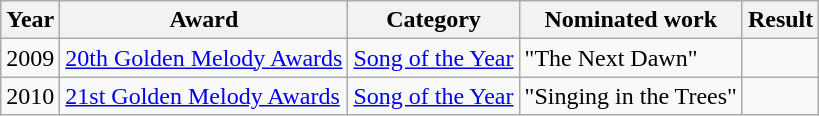<table class="wikitable sortable">
<tr>
<th>Year</th>
<th>Award</th>
<th>Category</th>
<th>Nominated work</th>
<th>Result</th>
</tr>
<tr>
<td>2009</td>
<td><a href='#'>20th Golden Melody Awards</a></td>
<td><a href='#'>Song of the Year</a></td>
<td>"The Next Dawn"</td>
<td></td>
</tr>
<tr>
<td>2010</td>
<td><a href='#'>21st Golden Melody Awards</a></td>
<td><a href='#'>Song of the Year</a></td>
<td>"Singing in the Trees"</td>
<td></td>
</tr>
</table>
